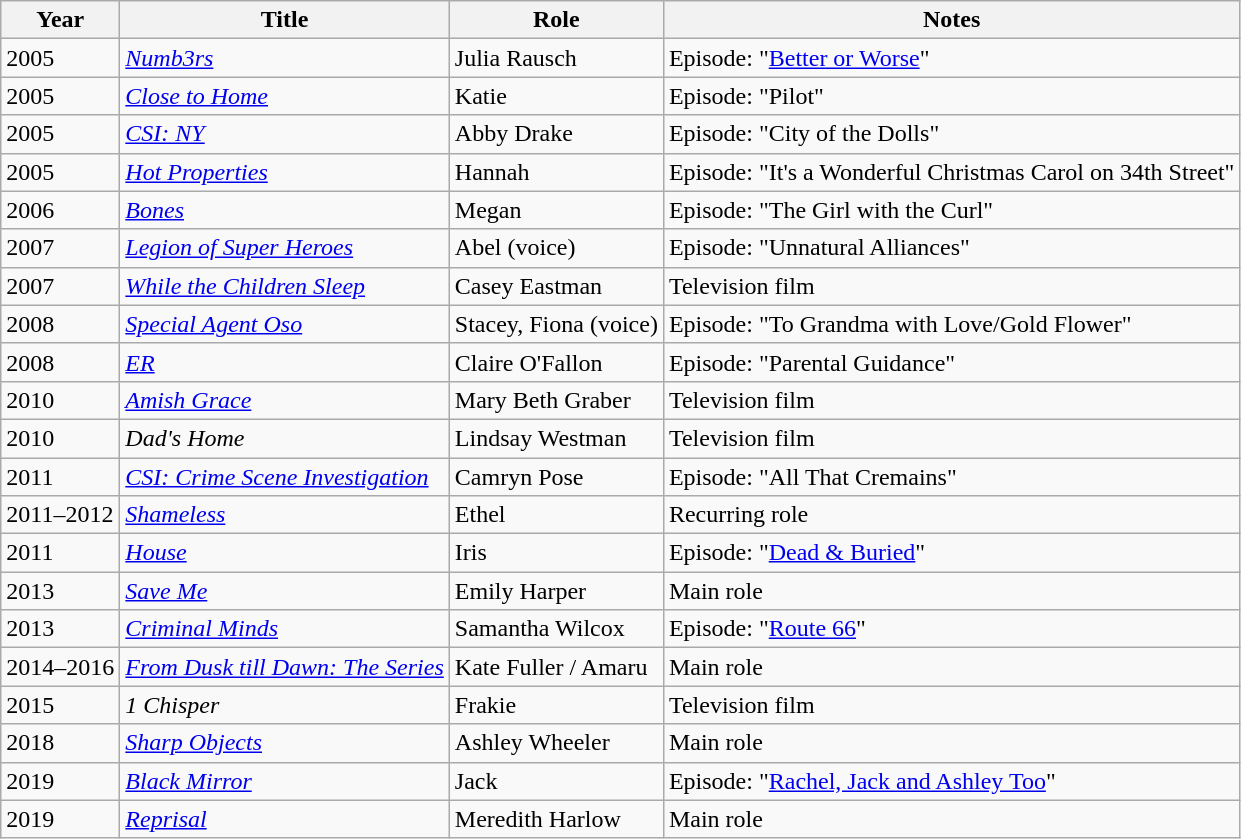<table class="wikitable sortable">
<tr>
<th>Year</th>
<th>Title</th>
<th>Role</th>
<th class="unsortable">Notes</th>
</tr>
<tr>
<td>2005</td>
<td><em><a href='#'>Numb3rs</a></em></td>
<td>Julia Rausch</td>
<td>Episode: "<a href='#'>Better or Worse</a>"</td>
</tr>
<tr>
<td>2005</td>
<td><em><a href='#'>Close to Home</a></em></td>
<td>Katie</td>
<td>Episode: "Pilot"</td>
</tr>
<tr>
<td>2005</td>
<td><em><a href='#'>CSI: NY</a></em></td>
<td>Abby Drake</td>
<td>Episode: "City of the Dolls"</td>
</tr>
<tr>
<td>2005</td>
<td><em><a href='#'>Hot Properties</a></em></td>
<td>Hannah</td>
<td>Episode: "It's a Wonderful Christmas Carol on 34th Street"</td>
</tr>
<tr>
<td>2006</td>
<td><em><a href='#'>Bones</a></em></td>
<td>Megan</td>
<td>Episode: "The Girl with the Curl"</td>
</tr>
<tr>
<td>2007</td>
<td><em><a href='#'>Legion of Super Heroes</a></em></td>
<td>Abel (voice)</td>
<td>Episode: "Unnatural Alliances"</td>
</tr>
<tr>
<td>2007</td>
<td><em><a href='#'>While the Children Sleep</a></em></td>
<td>Casey Eastman</td>
<td>Television film</td>
</tr>
<tr>
<td>2008</td>
<td><em><a href='#'>Special Agent Oso</a></em></td>
<td>Stacey, Fiona (voice)</td>
<td>Episode: "To Grandma with Love/Gold Flower"</td>
</tr>
<tr>
<td>2008</td>
<td><em><a href='#'>ER</a></em></td>
<td>Claire O'Fallon</td>
<td>Episode: "Parental Guidance"</td>
</tr>
<tr>
<td>2010</td>
<td><em><a href='#'>Amish Grace</a></em></td>
<td>Mary Beth Graber</td>
<td>Television film</td>
</tr>
<tr>
<td>2010</td>
<td><em>Dad's Home</em></td>
<td>Lindsay Westman</td>
<td>Television film</td>
</tr>
<tr>
<td>2011</td>
<td><em><a href='#'>CSI: Crime Scene Investigation</a></em></td>
<td>Camryn Pose</td>
<td>Episode: "All That Cremains"</td>
</tr>
<tr>
<td>2011–2012</td>
<td><em><a href='#'>Shameless</a></em></td>
<td>Ethel</td>
<td>Recurring role</td>
</tr>
<tr>
<td>2011</td>
<td><em><a href='#'>House</a></em></td>
<td>Iris</td>
<td>Episode: "<a href='#'>Dead & Buried</a>"</td>
</tr>
<tr>
<td>2013</td>
<td><em><a href='#'>Save Me</a></em></td>
<td>Emily Harper</td>
<td>Main role</td>
</tr>
<tr>
<td>2013</td>
<td><em><a href='#'>Criminal Minds</a></em></td>
<td>Samantha Wilcox</td>
<td>Episode: "<a href='#'>Route 66</a>"</td>
</tr>
<tr>
<td>2014–2016</td>
<td><em><a href='#'>From Dusk till Dawn: The Series</a> </em></td>
<td>Kate Fuller / Amaru</td>
<td>Main role</td>
</tr>
<tr>
<td>2015</td>
<td><em>1 Chisper</em></td>
<td>Frakie</td>
<td>Television film</td>
</tr>
<tr>
<td>2018</td>
<td><em><a href='#'>Sharp Objects</a></em></td>
<td>Ashley Wheeler</td>
<td>Main role</td>
</tr>
<tr>
<td>2019</td>
<td><em><a href='#'>Black Mirror</a></em></td>
<td>Jack</td>
<td>Episode: "<a href='#'>Rachel, Jack and Ashley Too</a>"</td>
</tr>
<tr>
<td>2019</td>
<td><em><a href='#'>Reprisal</a></em></td>
<td>Meredith Harlow</td>
<td>Main role</td>
</tr>
</table>
